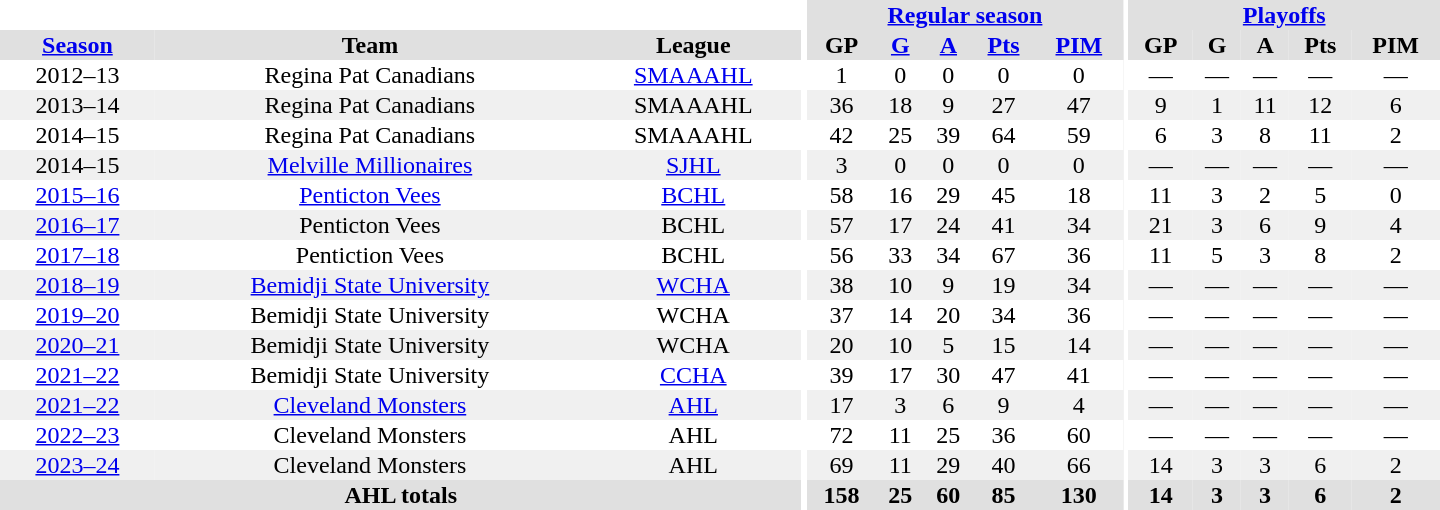<table border="0" cellpadding="1" cellspacing="0" style="text-align:center; width:60em;">
<tr bgcolor="#e0e0e0">
<th colspan="3" bgcolor="#ffffff"></th>
<th rowspan="99" bgcolor="#ffffff"></th>
<th colspan="5"><a href='#'>Regular season</a></th>
<th rowspan="99" bgcolor="#ffffff"></th>
<th colspan="5"><a href='#'>Playoffs</a></th>
</tr>
<tr bgcolor="#e0e0e0">
<th><a href='#'>Season</a></th>
<th>Team</th>
<th>League</th>
<th>GP</th>
<th><a href='#'>G</a></th>
<th><a href='#'>A</a></th>
<th><a href='#'>Pts</a></th>
<th><a href='#'>PIM</a></th>
<th>GP</th>
<th>G</th>
<th>A</th>
<th>Pts</th>
<th>PIM</th>
</tr>
<tr>
<td>2012–13</td>
<td>Regina Pat Canadians</td>
<td><a href='#'>SMAAAHL</a></td>
<td>1</td>
<td>0</td>
<td>0</td>
<td>0</td>
<td>0</td>
<td>—</td>
<td>—</td>
<td>—</td>
<td>—</td>
<td>—</td>
</tr>
<tr bgcolor="#f0f0f0">
<td>2013–14</td>
<td>Regina Pat Canadians</td>
<td>SMAAAHL</td>
<td>36</td>
<td>18</td>
<td>9</td>
<td>27</td>
<td>47</td>
<td>9</td>
<td>1</td>
<td>11</td>
<td>12</td>
<td>6</td>
</tr>
<tr>
<td>2014–15</td>
<td>Regina Pat Canadians</td>
<td>SMAAAHL</td>
<td>42</td>
<td>25</td>
<td>39</td>
<td>64</td>
<td>59</td>
<td>6</td>
<td>3</td>
<td>8</td>
<td>11</td>
<td>2</td>
</tr>
<tr bgcolor="#f0f0f0">
<td>2014–15</td>
<td><a href='#'>Melville Millionaires</a></td>
<td><a href='#'>SJHL</a></td>
<td>3</td>
<td>0</td>
<td>0</td>
<td>0</td>
<td>0</td>
<td>—</td>
<td>—</td>
<td>—</td>
<td>—</td>
<td>—</td>
</tr>
<tr>
<td><a href='#'>2015–16</a></td>
<td><a href='#'>Penticton Vees</a></td>
<td><a href='#'>BCHL</a></td>
<td>58</td>
<td>16</td>
<td>29</td>
<td>45</td>
<td>18</td>
<td>11</td>
<td>3</td>
<td>2</td>
<td>5</td>
<td>0</td>
</tr>
<tr bgcolor="#f0f0f0">
<td><a href='#'>2016–17</a></td>
<td>Penticton Vees</td>
<td>BCHL</td>
<td>57</td>
<td>17</td>
<td>24</td>
<td>41</td>
<td>34</td>
<td>21</td>
<td>3</td>
<td>6</td>
<td>9</td>
<td>4</td>
</tr>
<tr>
<td><a href='#'>2017–18</a></td>
<td>Pentiction Vees</td>
<td>BCHL</td>
<td>56</td>
<td>33</td>
<td>34</td>
<td>67</td>
<td>36</td>
<td>11</td>
<td>5</td>
<td>3</td>
<td>8</td>
<td>2</td>
</tr>
<tr bgcolor="#f0f0f0">
<td><a href='#'>2018–19</a></td>
<td><a href='#'>Bemidji State University</a></td>
<td><a href='#'>WCHA</a></td>
<td>38</td>
<td>10</td>
<td>9</td>
<td>19</td>
<td>34</td>
<td>—</td>
<td>—</td>
<td>—</td>
<td>—</td>
<td>—</td>
</tr>
<tr>
<td><a href='#'>2019–20</a></td>
<td>Bemidji State University</td>
<td>WCHA</td>
<td>37</td>
<td>14</td>
<td>20</td>
<td>34</td>
<td>36</td>
<td>—</td>
<td>—</td>
<td>—</td>
<td>—</td>
<td>—</td>
</tr>
<tr bgcolor="#f0f0f0">
<td><a href='#'>2020–21</a></td>
<td>Bemidji State University</td>
<td>WCHA</td>
<td>20</td>
<td>10</td>
<td>5</td>
<td>15</td>
<td>14</td>
<td>—</td>
<td>—</td>
<td>—</td>
<td>—</td>
<td>—</td>
</tr>
<tr>
<td><a href='#'>2021–22</a></td>
<td>Bemidji State University</td>
<td><a href='#'>CCHA</a></td>
<td>39</td>
<td>17</td>
<td>30</td>
<td>47</td>
<td>41</td>
<td>—</td>
<td>—</td>
<td>—</td>
<td>—</td>
<td>—</td>
</tr>
<tr bgcolor="#f0f0f0">
<td><a href='#'>2021–22</a></td>
<td><a href='#'>Cleveland Monsters</a></td>
<td><a href='#'>AHL</a></td>
<td>17</td>
<td>3</td>
<td>6</td>
<td>9</td>
<td>4</td>
<td>—</td>
<td>—</td>
<td>—</td>
<td>—</td>
<td>—</td>
</tr>
<tr>
<td><a href='#'>2022–23</a></td>
<td>Cleveland Monsters</td>
<td>AHL</td>
<td>72</td>
<td>11</td>
<td>25</td>
<td>36</td>
<td>60</td>
<td>—</td>
<td>—</td>
<td>—</td>
<td>—</td>
<td>—</td>
</tr>
<tr bgcolor="#f0f0f0">
<td><a href='#'>2023–24</a></td>
<td>Cleveland Monsters</td>
<td>AHL</td>
<td>69</td>
<td>11</td>
<td>29</td>
<td>40</td>
<td>66</td>
<td>14</td>
<td>3</td>
<td>3</td>
<td>6</td>
<td>2</td>
</tr>
<tr bgcolor="#e0e0e0">
<th colspan="3">AHL totals</th>
<th>158</th>
<th>25</th>
<th>60</th>
<th>85</th>
<th>130</th>
<th>14</th>
<th>3</th>
<th>3</th>
<th>6</th>
<th>2</th>
</tr>
</table>
